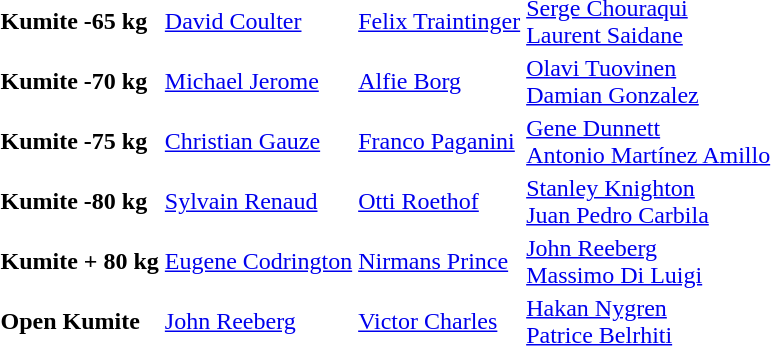<table>
<tr>
<td><strong>Kumite -65 kg</strong></td>
<td> <a href='#'>David Coulter</a></td>
<td> <a href='#'>Felix Traintinger</a></td>
<td> <a href='#'>Serge Chouraqui</a> <br>  <a href='#'>Laurent Saidane</a></td>
</tr>
<tr>
<td><strong>Kumite -70 kg</strong></td>
<td> <a href='#'>Michael Jerome</a></td>
<td> <a href='#'>Alfie Borg</a></td>
<td> <a href='#'>Olavi Tuovinen</a> <br>  <a href='#'>Damian Gonzalez</a></td>
</tr>
<tr>
<td><strong>Kumite -75 kg</strong></td>
<td> <a href='#'>Christian Gauze</a></td>
<td> <a href='#'>Franco Paganini</a></td>
<td> <a href='#'>Gene Dunnett</a> <br>  <a href='#'>Antonio Martínez Amillo</a></td>
</tr>
<tr>
<td><strong>Kumite -80 kg</strong></td>
<td> <a href='#'>Sylvain Renaud</a></td>
<td> <a href='#'>Otti Roethof</a></td>
<td> <a href='#'>Stanley Knighton</a> <br>  <a href='#'>Juan Pedro Carbila</a></td>
</tr>
<tr>
<td><strong>Kumite + 80 kg</strong></td>
<td> <a href='#'>Eugene Codrington</a></td>
<td> <a href='#'>Nirmans Prince</a></td>
<td> <a href='#'>John Reeberg</a> <br>  <a href='#'>Massimo Di Luigi</a></td>
</tr>
<tr>
<td><strong>Open Kumite</strong></td>
<td> <a href='#'>John Reeberg</a></td>
<td> <a href='#'>Victor Charles</a></td>
<td> <a href='#'>Hakan Nygren</a> <br>  <a href='#'>Patrice Belrhiti</a></td>
</tr>
<tr>
</tr>
</table>
